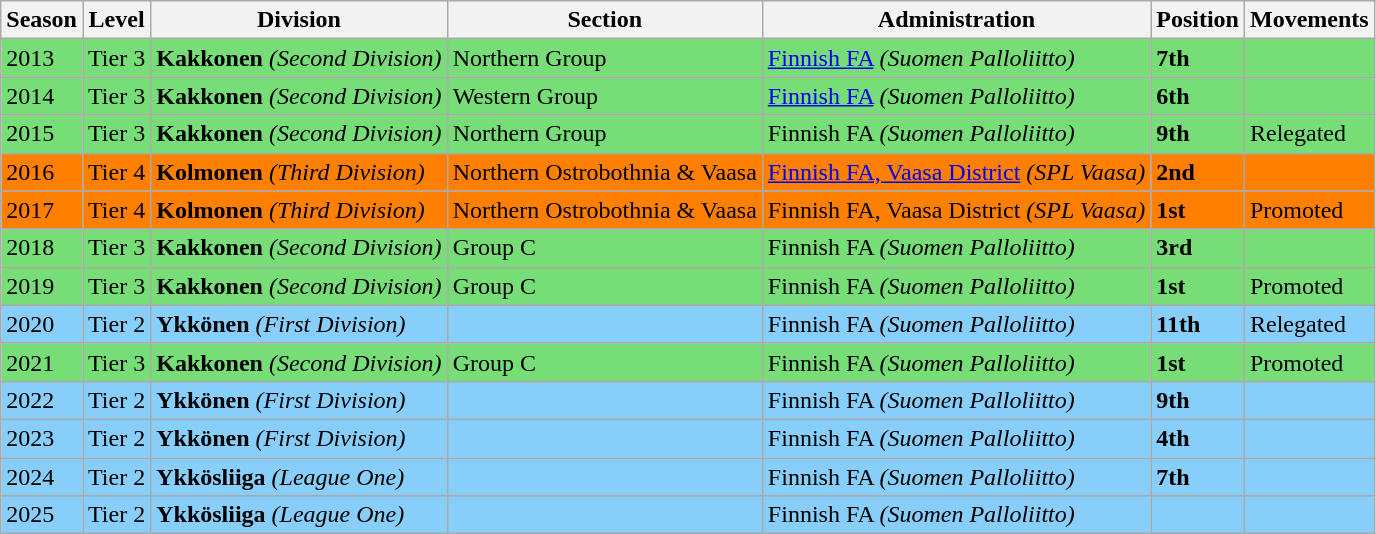<table class="wikitable">
<tr style="background:#f0f6fa;">
<th><strong>Season</strong></th>
<th><strong>Level</strong></th>
<th><strong>Division</strong></th>
<th><strong>Section</strong></th>
<th><strong>Administration</strong></th>
<th><strong>Position</strong></th>
<th><strong>Movements</strong></th>
</tr>
<tr>
<td style="background:#77DD77;">2013</td>
<td style="background:#77DD77;">Tier 3</td>
<td style="background:#77DD77;"><strong>Kakkonen</strong> <em>(Second Division)</em></td>
<td style="background:#77DD77;">Northern Group</td>
<td style="background:#77DD77;"><a href='#'>Finnish FA</a> <em>(Suomen Palloliitto)</em></td>
<td style="background:#77DD77;"><strong>7th</strong></td>
<td style="background:#77DD77;"></td>
</tr>
<tr>
<td style="background:#77DD77;">2014</td>
<td style="background:#77DD77;">Tier 3</td>
<td style="background:#77DD77;"><strong>Kakkonen</strong> <em>(Second Division)</em></td>
<td style="background:#77DD77;">Western Group</td>
<td style="background:#77DD77;"><a href='#'>Finnish FA</a> <em>(Suomen Palloliitto)</em></td>
<td style="background:#77DD77;"><strong>6th</strong></td>
<td style="background:#77DD77;"></td>
</tr>
<tr>
<td style="background:#77DD77;">2015</td>
<td style="background:#77DD77;">Tier 3</td>
<td style="background:#77DD77;"><strong>Kakkonen</strong> <em>(Second Division)</em></td>
<td style="background:#77DD77;">Northern Group</td>
<td style="background:#77DD77;">Finnish FA <em>(Suomen Palloliitto)</em></td>
<td style="background:#77DD77;"><strong>9th</strong></td>
<td style="background:#77DD77;">Relegated</td>
</tr>
<tr>
<td style="background:#FF7F00;">2016</td>
<td style="background:#FF7F00;">Tier 4</td>
<td style="background:#FF7F00;"><strong>Kolmonen</strong> <em>(Third Division)</em></td>
<td style="background:#FF7F00;">Northern Ostrobothnia & Vaasa</td>
<td style="background:#FF7F00;"><a href='#'>Finnish FA, Vaasa District</a> <em>(SPL Vaasa)</em></td>
<td style="background:#FF7F00;"><strong>2nd</strong></td>
<td style="background:#FF7F00;"></td>
</tr>
<tr>
<td style="background:#FF7F00;">2017</td>
<td style="background:#FF7F00;">Tier 4</td>
<td style="background:#FF7F00;"><strong>Kolmonen</strong> <em>(Third Division)</em></td>
<td style="background:#FF7F00;">Northern Ostrobothnia & Vaasa</td>
<td style="background:#FF7F00;">Finnish FA, Vaasa District <em>(SPL Vaasa)</em></td>
<td style="background:#FF7F00;"><strong>1st</strong></td>
<td style="background:#FF7F00;">Promoted</td>
</tr>
<tr>
<td style="background:#77DD77;">2018</td>
<td style="background:#77DD77;">Tier 3</td>
<td style="background:#77DD77;"><strong>Kakkonen</strong> <em>(Second Division)</em></td>
<td style="background:#77DD77;">Group C</td>
<td style="background:#77DD77;">Finnish FA <em>(Suomen Palloliitto)</em></td>
<td style="background:#77DD77;"><strong>3rd</strong></td>
<td style="background:#77DD77;"></td>
</tr>
<tr>
<td style="background:#77DD77;">2019</td>
<td style="background:#77DD77;">Tier 3</td>
<td style="background:#77DD77;"><strong>Kakkonen</strong> <em>(Second Division)</em></td>
<td style="background:#77DD77;">Group C</td>
<td style="background:#77DD77;">Finnish FA <em>(Suomen Palloliitto)</em></td>
<td style="background:#77DD77;"><strong>1st</strong></td>
<td style="background:#77DD77;">Promoted</td>
</tr>
<tr>
<td style="background:#87CEFA;">2020</td>
<td style="background:#87CEFA;">Tier 2</td>
<td style="background:#87CEFA;"><strong> Ykkönen</strong> <em>(First Division)</em></td>
<td style="background:#87CEFA;"></td>
<td style="background:#87CEFA;">Finnish FA <em>(Suomen Palloliitto)</em></td>
<td style="background:#87CEFA;"><strong>11th</strong></td>
<td style="background:#87CEFA;">Relegated</td>
</tr>
<tr>
<td style="background:#77DD77;">2021</td>
<td style="background:#77DD77;">Tier 3</td>
<td style="background:#77DD77;"><strong>Kakkonen</strong> <em>(Second Division)</em></td>
<td style="background:#77DD77;">Group C</td>
<td style="background:#77DD77;">Finnish FA <em>(Suomen Palloliitto)</em></td>
<td style="background:#77DD77;"><strong>1st</strong></td>
<td style="background:#77DD77;">Promoted</td>
</tr>
<tr>
<td style="background:#87CEFA;">2022</td>
<td style="background:#87CEFA;">Tier 2</td>
<td style="background:#87CEFA;"><strong> Ykkönen</strong> <em>(First Division)</em></td>
<td style="background:#87CEFA;"></td>
<td style="background:#87CEFA;">Finnish FA <em>(Suomen Palloliitto)</em></td>
<td style="background:#87CEFA;"><strong>9th</strong></td>
<td style="background:#87CEFA;"></td>
</tr>
<tr>
<td style="background:#87CEFA;">2023</td>
<td style="background:#87CEFA;">Tier 2</td>
<td style="background:#87CEFA;"><strong> Ykkönen</strong> <em>(First Division)</em></td>
<td style="background:#87CEFA;"></td>
<td style="background:#87CEFA;">Finnish FA <em>(Suomen Palloliitto)</em></td>
<td style="background:#87CEFA;"><strong>4th</strong></td>
<td style="background:#87CEFA;"></td>
</tr>
<tr>
<td style="background:#87CEFA;">2024</td>
<td style="background:#87CEFA;">Tier 2</td>
<td style="background:#87CEFA;"><strong> Ykkösliiga</strong> <em>(League One)</em></td>
<td style="background:#87CEFA;"></td>
<td style="background:#87CEFA;">Finnish FA <em>(Suomen Palloliitto)</em></td>
<td style="background:#87CEFA;"><strong>7th</strong></td>
<td style="background:#87CEFA;"></td>
</tr>
<tr>
<td style="background:#87CEFA;">2025</td>
<td style="background:#87CEFA;">Tier 2</td>
<td style="background:#87CEFA;"><strong> Ykkösliiga</strong> <em>(League One)</em></td>
<td style="background:#87CEFA;"></td>
<td style="background:#87CEFA;">Finnish FA <em>(Suomen Palloliitto)</em></td>
<td style="background:#87CEFA;"></td>
<td style="background:#87CEFA;"></td>
</tr>
</table>
